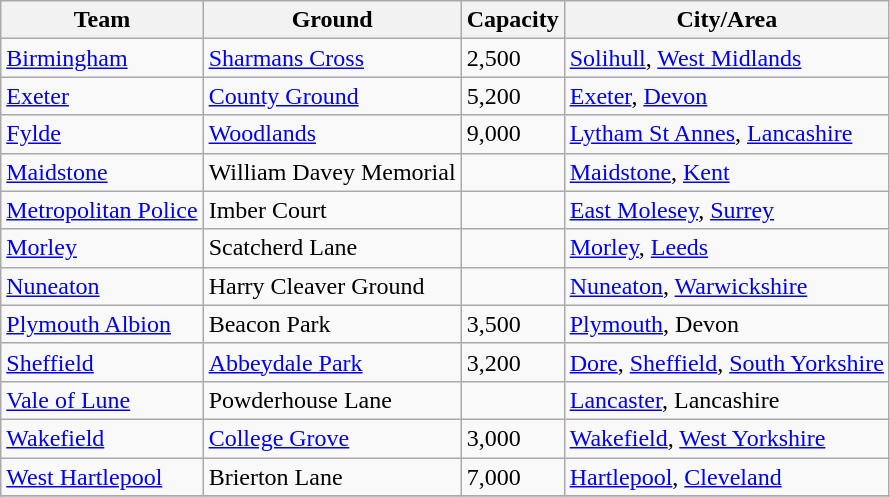<table class="wikitable sortable">
<tr>
<th>Team</th>
<th>Ground</th>
<th>Capacity</th>
<th>City/Area</th>
</tr>
<tr>
<td><a href='#'>Birmingham</a></td>
<td><a href='#'>Sharmans Cross</a></td>
<td>2,500</td>
<td><a href='#'>Solihull</a>, <a href='#'>West Midlands</a></td>
</tr>
<tr>
<td><a href='#'>Exeter</a></td>
<td><a href='#'>County Ground</a></td>
<td>5,200</td>
<td><a href='#'>Exeter</a>, <a href='#'>Devon</a></td>
</tr>
<tr>
<td><a href='#'>Fylde</a></td>
<td><a href='#'>Woodlands</a></td>
<td>9,000</td>
<td><a href='#'>Lytham St Annes</a>, <a href='#'>Lancashire</a></td>
</tr>
<tr>
<td><a href='#'>Maidstone</a></td>
<td>William Davey Memorial</td>
<td></td>
<td><a href='#'>Maidstone</a>, <a href='#'>Kent</a></td>
</tr>
<tr>
<td><a href='#'>Metropolitan Police</a></td>
<td>Imber Court</td>
<td></td>
<td><a href='#'>East Molesey</a>, <a href='#'>Surrey</a></td>
</tr>
<tr>
<td><a href='#'>Morley</a></td>
<td>Scatcherd Lane</td>
<td></td>
<td><a href='#'>Morley</a>, <a href='#'>Leeds</a></td>
</tr>
<tr>
<td><a href='#'>Nuneaton</a></td>
<td>Harry Cleaver Ground</td>
<td></td>
<td><a href='#'>Nuneaton</a>, <a href='#'>Warwickshire</a></td>
</tr>
<tr>
<td><a href='#'>Plymouth Albion</a></td>
<td>Beacon Park</td>
<td>3,500</td>
<td><a href='#'>Plymouth</a>, Devon</td>
</tr>
<tr>
<td><a href='#'>Sheffield</a></td>
<td><a href='#'>Abbeydale Park</a></td>
<td>3,200</td>
<td><a href='#'>Dore</a>, <a href='#'>Sheffield</a>, <a href='#'>South Yorkshire</a></td>
</tr>
<tr>
<td><a href='#'>Vale of Lune</a></td>
<td>Powderhouse Lane</td>
<td></td>
<td><a href='#'>Lancaster</a>, Lancashire</td>
</tr>
<tr>
<td><a href='#'>Wakefield</a></td>
<td><a href='#'>College Grove</a></td>
<td>3,000</td>
<td><a href='#'>Wakefield</a>, <a href='#'>West Yorkshire</a></td>
</tr>
<tr>
<td><a href='#'>West Hartlepool</a></td>
<td>Brierton Lane</td>
<td>7,000</td>
<td><a href='#'>Hartlepool</a>, <a href='#'>Cleveland</a></td>
</tr>
<tr>
</tr>
</table>
